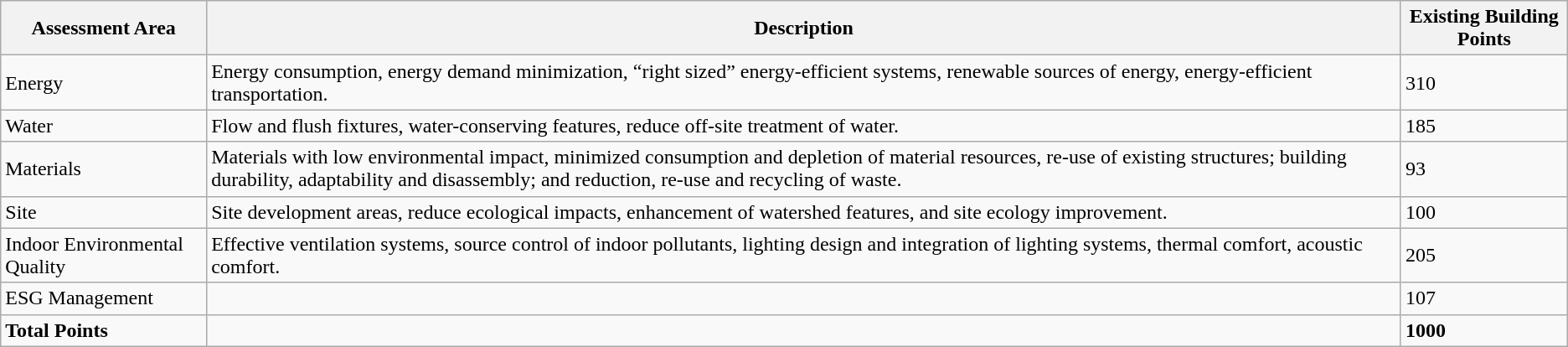<table class="wikitable">
<tr>
<th>Assessment Area</th>
<th>Description</th>
<th>Existing Building Points</th>
</tr>
<tr>
<td>Energy</td>
<td>Energy consumption, energy demand minimization, “right sized” energy-efficient systems, renewable sources of energy, energy-efficient transportation.</td>
<td>310</td>
</tr>
<tr>
<td>Water</td>
<td>Flow and flush fixtures, water-conserving features, reduce off-site treatment of water.</td>
<td>185</td>
</tr>
<tr>
<td>Materials</td>
<td>Materials with low environmental impact, minimized consumption and depletion of material resources, re-use of existing structures; building durability, adaptability and disassembly; and reduction, re-use and recycling of waste.</td>
<td>93</td>
</tr>
<tr>
<td>Site</td>
<td>Site development areas, reduce ecological impacts, enhancement of watershed features, and site ecology improvement.</td>
<td>100</td>
</tr>
<tr>
<td>Indoor Environmental Quality</td>
<td>Effective ventilation systems, source control of indoor pollutants, lighting design and integration of lighting systems, thermal comfort, acoustic comfort.</td>
<td>205</td>
</tr>
<tr>
<td>ESG Management</td>
<td></td>
<td>107</td>
</tr>
<tr>
<td><strong>Total Points</strong></td>
<td></td>
<td><strong>1000</strong></td>
</tr>
</table>
